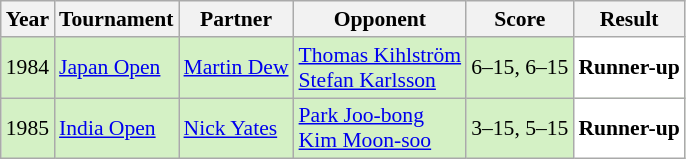<table class="sortable wikitable" style="font-size: 90%;">
<tr>
<th>Year</th>
<th>Tournament</th>
<th>Partner</th>
<th>Opponent</th>
<th>Score</th>
<th>Result</th>
</tr>
<tr style="background:#D4F1C5">
<td align="center">1984</td>
<td><a href='#'>Japan Open</a></td>
<td> <a href='#'>Martin Dew</a></td>
<td> <a href='#'>Thomas Kihlström</a><br> <a href='#'>Stefan Karlsson</a></td>
<td>6–15, 6–15</td>
<td style="text-align:left; background:white"> <strong>Runner-up</strong></td>
</tr>
<tr style="background:#D4F1C5">
<td align="center">1985</td>
<td><a href='#'>India Open</a></td>
<td> <a href='#'>Nick Yates</a></td>
<td> <a href='#'>Park Joo-bong</a><br> <a href='#'>Kim Moon-soo</a></td>
<td>3–15, 5–15</td>
<td style="text-align:left; background:white"> <strong>Runner-up</strong></td>
</tr>
</table>
